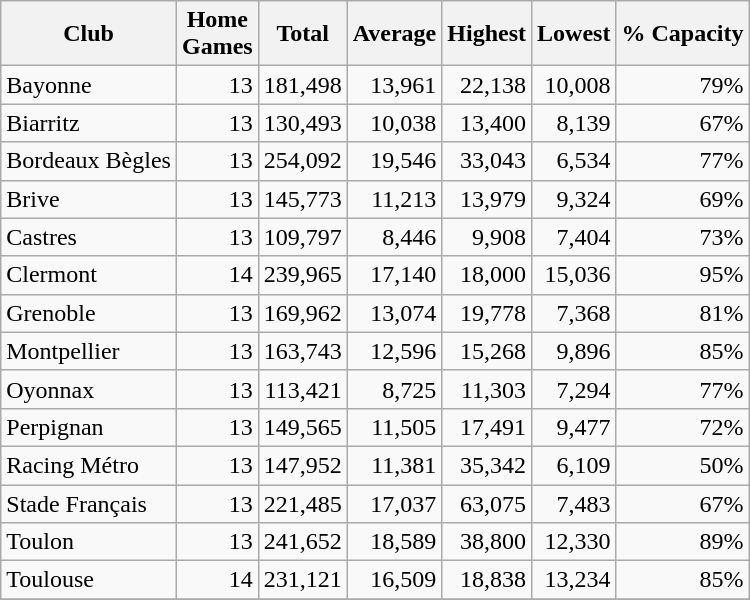<table class="wikitable sortable" style="text-align:right">
<tr>
<th>Club</th>
<th>Home<br>Games</th>
<th>Total</th>
<th>Average</th>
<th>Highest</th>
<th>Lowest</th>
<th>% Capacity</th>
</tr>
<tr>
<td style="text-align:left">Bayonne</td>
<td>13</td>
<td>181,498</td>
<td>13,961</td>
<td>22,138</td>
<td>10,008</td>
<td>79%</td>
</tr>
<tr>
<td style="text-align:left">Biarritz</td>
<td>13</td>
<td>130,493</td>
<td>10,038</td>
<td>13,400</td>
<td>8,139</td>
<td>67%</td>
</tr>
<tr>
<td style="text-align:left">Bordeaux Bègles</td>
<td>13</td>
<td>254,092</td>
<td>19,546</td>
<td>33,043</td>
<td>6,534</td>
<td>77%</td>
</tr>
<tr>
<td style="text-align:left">Brive</td>
<td>13</td>
<td>145,773</td>
<td>11,213</td>
<td>13,979</td>
<td>9,324</td>
<td>69%</td>
</tr>
<tr>
<td style="text-align:left">Castres</td>
<td>13</td>
<td>109,797</td>
<td>8,446</td>
<td>9,908</td>
<td>7,404</td>
<td>73%</td>
</tr>
<tr>
<td style="text-align:left">Clermont</td>
<td>14</td>
<td>239,965</td>
<td>17,140</td>
<td>18,000</td>
<td>15,036</td>
<td>95%</td>
</tr>
<tr>
<td style="text-align:left">Grenoble</td>
<td>13</td>
<td>169,962</td>
<td>13,074</td>
<td>19,778</td>
<td>7,368</td>
<td>81%</td>
</tr>
<tr>
<td style="text-align:left">Montpellier</td>
<td>13</td>
<td>163,743</td>
<td>12,596</td>
<td>15,268</td>
<td>9,896</td>
<td>85%</td>
</tr>
<tr>
<td style="text-align:left">Oyonnax</td>
<td>13</td>
<td>113,421</td>
<td>8,725</td>
<td>11,303</td>
<td>7,294</td>
<td>77%</td>
</tr>
<tr>
<td style="text-align:left">Perpignan</td>
<td>13</td>
<td>149,565</td>
<td>11,505</td>
<td>17,491</td>
<td>9,477</td>
<td>72%</td>
</tr>
<tr>
<td style="text-align:left">Racing Métro</td>
<td>13</td>
<td>147,952</td>
<td>11,381</td>
<td>35,342</td>
<td>6,109</td>
<td>50%</td>
</tr>
<tr>
<td style="text-align:left">Stade Français</td>
<td>13</td>
<td>221,485</td>
<td>17,037</td>
<td>63,075</td>
<td>7,483</td>
<td>67%</td>
</tr>
<tr>
<td style="text-align:left">Toulon</td>
<td>13</td>
<td>241,652</td>
<td>18,589</td>
<td>38,800</td>
<td>12,330</td>
<td>89%</td>
</tr>
<tr>
<td style="text-align:left">Toulouse</td>
<td>14</td>
<td>231,121</td>
<td>16,509</td>
<td>18,838</td>
<td>13,234</td>
<td>85%</td>
</tr>
<tr>
</tr>
</table>
